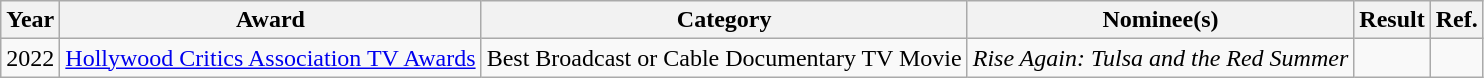<table class="wikitable">
<tr>
<th>Year</th>
<th>Award</th>
<th>Category</th>
<th>Nominee(s)</th>
<th>Result</th>
<th>Ref.</th>
</tr>
<tr>
<td>2022</td>
<td><a href='#'>Hollywood Critics Association TV Awards</a></td>
<td>Best Broadcast or Cable Documentary TV Movie</td>
<td><em>Rise Again: Tulsa and the Red Summer</em></td>
<td></td>
<td style="text-align:center;"></td>
</tr>
</table>
